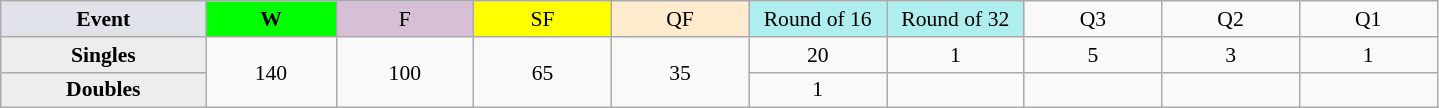<table class=wikitable style=font-size:90%;text-align:center>
<tr>
<td style="width:130px; background:#dfe2e9;"><strong>Event</strong></td>
<td style="width:80px; background:lime;"><strong>W</strong></td>
<td style="width:85px; background:thistle;">F</td>
<td style="width:85px; background:#ff0;">SF</td>
<td style="width:85px; background:#ffebcd;">QF</td>
<td style="width:85px; background:#afeeee;">Round of 16</td>
<td style="width:85px; background:#afeeee;">Round of 32</td>
<td width=85>Q3</td>
<td width=85>Q2</td>
<td width=85>Q1</td>
</tr>
<tr>
<th style="background:#ededed;">Singles</th>
<td rowspan=2>140</td>
<td rowspan=2>100</td>
<td rowspan=2>65</td>
<td rowspan=2>35</td>
<td>20</td>
<td>1</td>
<td>5</td>
<td>3</td>
<td>1</td>
</tr>
<tr>
<th style="background:#ededed;">Doubles</th>
<td>1</td>
<td></td>
<td></td>
<td></td>
<td></td>
</tr>
</table>
